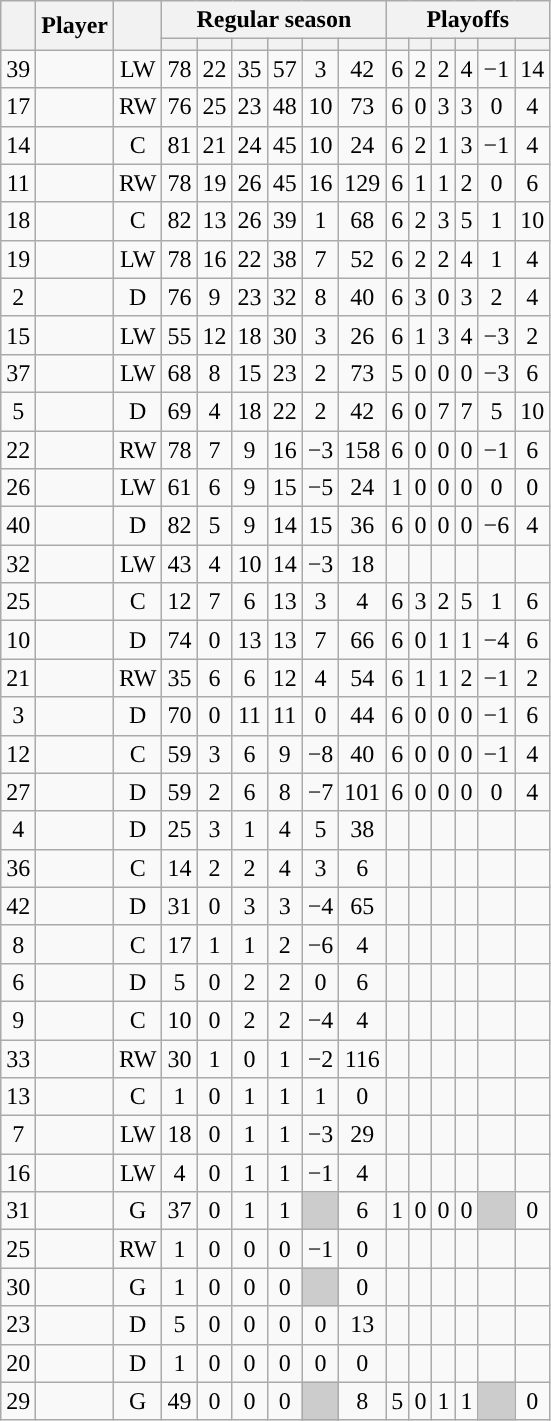<table class="wikitable sortable plainrowheaders" style="text-align:center;">
<tr>
<th scope="col" data-sort-type="number" rowspan="2"></th>
<th scope="col" rowspan="2">Player</th>
<th scope="col" rowspan="2"></th>
<th scope=colgroup colspan=6>Regular season</th>
<th scope=colgroup colspan=6>Playoffs</th>
</tr>
<tr>
<th scope="col" data-sort-type="number"></th>
<th scope="col" data-sort-type="number"></th>
<th scope="col" data-sort-type="number"></th>
<th scope="col" data-sort-type="number"></th>
<th scope="col" data-sort-type="number"></th>
<th scope="col" data-sort-type="number"></th>
<th scope="col" data-sort-type="number"></th>
<th scope="col" data-sort-type="number"></th>
<th scope="col" data-sort-type="number"></th>
<th scope="col" data-sort-type="number"></th>
<th scope="col" data-sort-type="number"></th>
<th scope="col" data-sort-type="number"></th>
</tr>
<tr>
<td scope="row">39</td>
<td align="left"></td>
<td>LW</td>
<td>78</td>
<td>22</td>
<td>35</td>
<td>57</td>
<td>3</td>
<td>42</td>
<td>6</td>
<td>2</td>
<td>2</td>
<td>4</td>
<td>−1</td>
<td>14</td>
</tr>
<tr>
<td scope="row">17</td>
<td align="left"></td>
<td>RW</td>
<td>76</td>
<td>25</td>
<td>23</td>
<td>48</td>
<td>10</td>
<td>73</td>
<td>6</td>
<td>0</td>
<td>3</td>
<td>3</td>
<td>0</td>
<td>4</td>
</tr>
<tr>
<td scope="row">14</td>
<td align="left"></td>
<td>C</td>
<td>81</td>
<td>21</td>
<td>24</td>
<td>45</td>
<td>10</td>
<td>24</td>
<td>6</td>
<td>2</td>
<td>1</td>
<td>3</td>
<td>−1</td>
<td>4</td>
</tr>
<tr>
<td scope="row">11</td>
<td align="left"></td>
<td>RW</td>
<td>78</td>
<td>19</td>
<td>26</td>
<td>45</td>
<td>16</td>
<td>129</td>
<td>6</td>
<td>1</td>
<td>1</td>
<td>2</td>
<td>0</td>
<td>6</td>
</tr>
<tr>
<td scope="row">18</td>
<td align="left"></td>
<td>C</td>
<td>82</td>
<td>13</td>
<td>26</td>
<td>39</td>
<td>1</td>
<td>68</td>
<td>6</td>
<td>2</td>
<td>3</td>
<td>5</td>
<td>1</td>
<td>10</td>
</tr>
<tr>
<td scope="row">19</td>
<td align="left"></td>
<td>LW</td>
<td>78</td>
<td>16</td>
<td>22</td>
<td>38</td>
<td>7</td>
<td>52</td>
<td>6</td>
<td>2</td>
<td>2</td>
<td>4</td>
<td>1</td>
<td>4</td>
</tr>
<tr>
<td scope="row">2</td>
<td align="left"></td>
<td>D</td>
<td>76</td>
<td>9</td>
<td>23</td>
<td>32</td>
<td>8</td>
<td>40</td>
<td>6</td>
<td>3</td>
<td>0</td>
<td>3</td>
<td>2</td>
<td>4</td>
</tr>
<tr>
<td scope="row">15</td>
<td align="left"></td>
<td>LW</td>
<td>55</td>
<td>12</td>
<td>18</td>
<td>30</td>
<td>3</td>
<td>26</td>
<td>6</td>
<td>1</td>
<td>3</td>
<td>4</td>
<td>−3</td>
<td>2</td>
</tr>
<tr>
<td scope="row">37</td>
<td align="left"></td>
<td>LW</td>
<td>68</td>
<td>8</td>
<td>15</td>
<td>23</td>
<td>2</td>
<td>73</td>
<td>5</td>
<td>0</td>
<td>0</td>
<td>0</td>
<td>−3</td>
<td>6</td>
</tr>
<tr>
<td scope="row">5</td>
<td align="left"></td>
<td>D</td>
<td>69</td>
<td>4</td>
<td>18</td>
<td>22</td>
<td>2</td>
<td>42</td>
<td>6</td>
<td>0</td>
<td>7</td>
<td>7</td>
<td>5</td>
<td>10</td>
</tr>
<tr>
<td scope="row">22</td>
<td align="left"></td>
<td>RW</td>
<td>78</td>
<td>7</td>
<td>9</td>
<td>16</td>
<td>−3</td>
<td>158</td>
<td>6</td>
<td>0</td>
<td>0</td>
<td>0</td>
<td>−1</td>
<td>6</td>
</tr>
<tr>
<td scope="row">26</td>
<td align="left"></td>
<td>LW</td>
<td>61</td>
<td>6</td>
<td>9</td>
<td>15</td>
<td>−5</td>
<td>24</td>
<td>1</td>
<td>0</td>
<td>0</td>
<td>0</td>
<td>0</td>
<td>0</td>
</tr>
<tr>
<td scope="row">40</td>
<td align="left"></td>
<td>D</td>
<td>82</td>
<td>5</td>
<td>9</td>
<td>14</td>
<td>15</td>
<td>36</td>
<td>6</td>
<td>0</td>
<td>0</td>
<td>0</td>
<td>−6</td>
<td>4</td>
</tr>
<tr>
<td scope="row">32</td>
<td align="left"></td>
<td>LW</td>
<td>43</td>
<td>4</td>
<td>10</td>
<td>14</td>
<td>−3</td>
<td>18</td>
<td></td>
<td></td>
<td></td>
<td></td>
<td></td>
<td></td>
</tr>
<tr>
<td scope="row">25</td>
<td align="left"></td>
<td>C</td>
<td>12</td>
<td>7</td>
<td>6</td>
<td>13</td>
<td>3</td>
<td>4</td>
<td>6</td>
<td>3</td>
<td>2</td>
<td>5</td>
<td>1</td>
<td>6</td>
</tr>
<tr>
<td scope="row">10</td>
<td align="left"></td>
<td>D</td>
<td>74</td>
<td>0</td>
<td>13</td>
<td>13</td>
<td>7</td>
<td>66</td>
<td>6</td>
<td>0</td>
<td>1</td>
<td>1</td>
<td>−4</td>
<td>6</td>
</tr>
<tr>
<td scope="row">21</td>
<td align="left"></td>
<td>RW</td>
<td>35</td>
<td>6</td>
<td>6</td>
<td>12</td>
<td>4</td>
<td>54</td>
<td>6</td>
<td>1</td>
<td>1</td>
<td>2</td>
<td>−1</td>
<td>2</td>
</tr>
<tr>
<td scope="row">3</td>
<td align="left"></td>
<td>D</td>
<td>70</td>
<td>0</td>
<td>11</td>
<td>11</td>
<td>0</td>
<td>44</td>
<td>6</td>
<td>0</td>
<td>0</td>
<td>0</td>
<td>−1</td>
<td>6</td>
</tr>
<tr>
<td scope="row">12</td>
<td align="left"></td>
<td>C</td>
<td>59</td>
<td>3</td>
<td>6</td>
<td>9</td>
<td>−8</td>
<td>40</td>
<td>6</td>
<td>0</td>
<td>0</td>
<td>0</td>
<td>−1</td>
<td>4</td>
</tr>
<tr>
<td scope="row">27</td>
<td align="left"></td>
<td>D</td>
<td>59</td>
<td>2</td>
<td>6</td>
<td>8</td>
<td>−7</td>
<td>101</td>
<td>6</td>
<td>0</td>
<td>0</td>
<td>0</td>
<td>0</td>
<td>4</td>
</tr>
<tr>
<td scope="row">4</td>
<td align="left"></td>
<td>D</td>
<td>25</td>
<td>3</td>
<td>1</td>
<td>4</td>
<td>5</td>
<td>38</td>
<td></td>
<td></td>
<td></td>
<td></td>
<td></td>
<td></td>
</tr>
<tr>
<td scope="row">36</td>
<td align="left"></td>
<td>C</td>
<td>14</td>
<td>2</td>
<td>2</td>
<td>4</td>
<td>3</td>
<td>6</td>
<td></td>
<td></td>
<td></td>
<td></td>
<td></td>
<td></td>
</tr>
<tr>
<td scope="row">42</td>
<td align="left"></td>
<td>D</td>
<td>31</td>
<td>0</td>
<td>3</td>
<td>3</td>
<td>−4</td>
<td>65</td>
<td></td>
<td></td>
<td></td>
<td></td>
<td></td>
<td></td>
</tr>
<tr>
<td scope="row">8</td>
<td align="left"></td>
<td>C</td>
<td>17</td>
<td>1</td>
<td>1</td>
<td>2</td>
<td>−6</td>
<td>4</td>
<td></td>
<td></td>
<td></td>
<td></td>
<td></td>
<td></td>
</tr>
<tr>
<td scope="row">6</td>
<td align="left"></td>
<td>D</td>
<td>5</td>
<td>0</td>
<td>2</td>
<td>2</td>
<td>0</td>
<td>6</td>
<td></td>
<td></td>
<td></td>
<td></td>
<td></td>
<td></td>
</tr>
<tr>
<td scope="row">9</td>
<td align="left"></td>
<td>C</td>
<td>10</td>
<td>0</td>
<td>2</td>
<td>2</td>
<td>−4</td>
<td>4</td>
<td></td>
<td></td>
<td></td>
<td></td>
<td></td>
<td></td>
</tr>
<tr>
<td scope="row">33</td>
<td align="left"></td>
<td>RW</td>
<td>30</td>
<td>1</td>
<td>0</td>
<td>1</td>
<td>−2</td>
<td>116</td>
<td></td>
<td></td>
<td></td>
<td></td>
<td></td>
<td></td>
</tr>
<tr>
<td scope="row">13</td>
<td align="left"></td>
<td>C</td>
<td>1</td>
<td>0</td>
<td>1</td>
<td>1</td>
<td>1</td>
<td>0</td>
<td></td>
<td></td>
<td></td>
<td></td>
<td></td>
<td></td>
</tr>
<tr>
<td scope="row">7</td>
<td align="left"></td>
<td>LW</td>
<td>18</td>
<td>0</td>
<td>1</td>
<td>1</td>
<td>−3</td>
<td>29</td>
<td></td>
<td></td>
<td></td>
<td></td>
<td></td>
<td></td>
</tr>
<tr>
<td scope="row">16</td>
<td align="left"></td>
<td>LW</td>
<td>4</td>
<td>0</td>
<td>1</td>
<td>1</td>
<td>−1</td>
<td>4</td>
<td></td>
<td></td>
<td></td>
<td></td>
<td></td>
<td></td>
</tr>
<tr>
<td scope="row">31</td>
<td align="left"></td>
<td>G</td>
<td>37</td>
<td>0</td>
<td>1</td>
<td>1</td>
<td style="background:#ccc"></td>
<td>6</td>
<td>1</td>
<td>0</td>
<td>0</td>
<td>0</td>
<td style="background:#ccc"></td>
<td>0</td>
</tr>
<tr>
<td scope="row">25</td>
<td align="left"></td>
<td>RW</td>
<td>1</td>
<td>0</td>
<td>0</td>
<td>0</td>
<td>−1</td>
<td>0</td>
<td></td>
<td></td>
<td></td>
<td></td>
<td></td>
<td></td>
</tr>
<tr>
<td scope="row">30</td>
<td align="left"></td>
<td>G</td>
<td>1</td>
<td>0</td>
<td>0</td>
<td>0</td>
<td style="background:#ccc"></td>
<td>0</td>
<td></td>
<td></td>
<td></td>
<td></td>
<td></td>
<td></td>
</tr>
<tr>
<td scope="row">23</td>
<td align="left"></td>
<td>D</td>
<td>5</td>
<td>0</td>
<td>0</td>
<td>0</td>
<td>0</td>
<td>13</td>
<td></td>
<td></td>
<td></td>
<td></td>
<td></td>
<td></td>
</tr>
<tr>
<td scope="row">20</td>
<td align="left"></td>
<td>D</td>
<td>1</td>
<td>0</td>
<td>0</td>
<td>0</td>
<td>0</td>
<td>0</td>
<td></td>
<td></td>
<td></td>
<td></td>
<td></td>
<td></td>
</tr>
<tr>
<td scope="row">29</td>
<td align="left"></td>
<td>G</td>
<td>49</td>
<td>0</td>
<td>0</td>
<td>0</td>
<td style="background:#ccc"></td>
<td>8</td>
<td>5</td>
<td>0</td>
<td>1</td>
<td>1</td>
<td style="background:#ccc"></td>
<td>0</td>
</tr>
</table>
